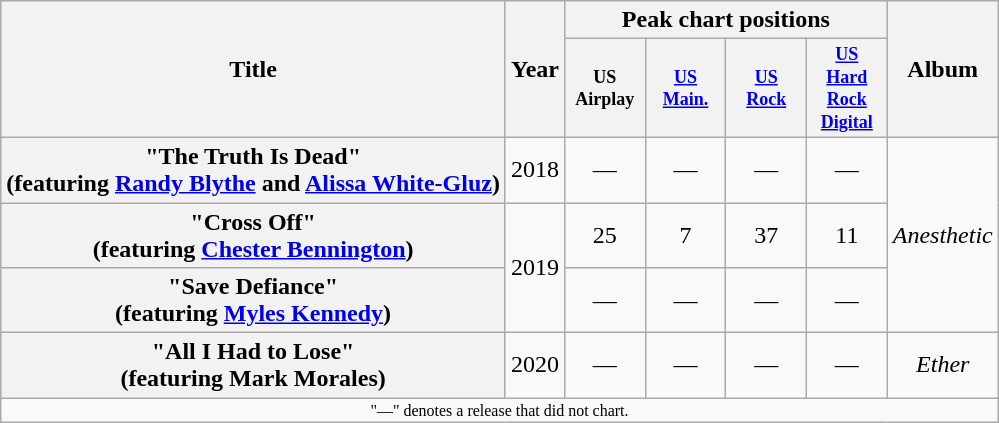<table class="wikitable plainrowheaders" style="text-align:center;">
<tr>
<th scope="col" rowspan="2">Title</th>
<th scope="col" rowspan="2">Year</th>
<th colspan="4" scope="col">Peak chart positions</th>
<th scope="col" rowspan="2">Album</th>
</tr>
<tr>
<th style="width:4em;font-size:75%">US<br>Airplay<br></th>
<th style="width:4em;font-size:75%"><a href='#'>US<br>Main.</a><br></th>
<th style="width:4em;font-size:75%"><a href='#'>US<br>Rock</a><br></th>
<th style="width:4em;font-size:75%"><a href='#'>US<br>Hard Rock<br>Digital</a><br></th>
</tr>
<tr>
<th scope="row">"The Truth Is Dead"<br><span>(featuring <a href='#'>Randy Blythe</a> and <a href='#'>Alissa White-Gluz</a>)</span></th>
<td>2018</td>
<td>—</td>
<td>—</td>
<td>—</td>
<td>—</td>
<td rowspan="3"><em>Anesthetic</em></td>
</tr>
<tr>
<th scope="row">"Cross Off"<br><span>(featuring <a href='#'>Chester Bennington</a>)</span></th>
<td rowspan="2">2019</td>
<td>25</td>
<td>7</td>
<td>37</td>
<td>11</td>
</tr>
<tr>
<th scope="row">"Save Defiance"<br><span>(featuring <a href='#'>Myles Kennedy</a>)</span></th>
<td>—</td>
<td>—</td>
<td>—</td>
<td>—</td>
</tr>
<tr>
<th scope="row">"All I Had to Lose"<br><span>(featuring Mark Morales)</span></th>
<td>2020</td>
<td>—</td>
<td>—</td>
<td>—</td>
<td>—</td>
<td><em>Ether</em></td>
</tr>
<tr>
<td colspan="7" style="font-size:8pt;">"—" denotes a release that did not chart.</td>
</tr>
</table>
